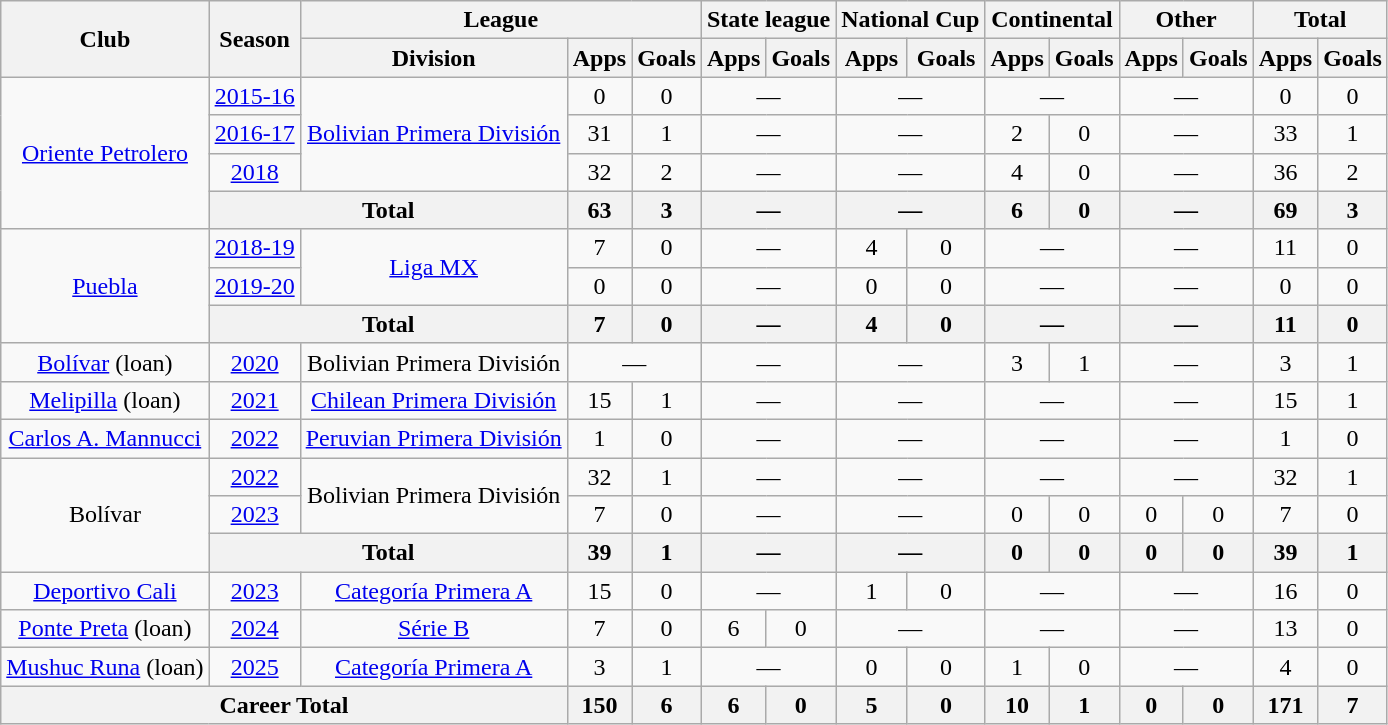<table class="wikitable" style="text-align: center">
<tr>
<th rowspan="2">Club</th>
<th rowspan="2">Season</th>
<th colspan="3">League</th>
<th colspan="2">State league</th>
<th colspan="2">National Cup</th>
<th colspan="2">Continental</th>
<th colspan="2">Other</th>
<th colspan="2">Total</th>
</tr>
<tr>
<th>Division</th>
<th>Apps</th>
<th>Goals</th>
<th>Apps</th>
<th>Goals</th>
<th>Apps</th>
<th>Goals</th>
<th>Apps</th>
<th>Goals</th>
<th>Apps</th>
<th>Goals</th>
<th>Apps</th>
<th>Goals</th>
</tr>
<tr>
<td rowspan="4"><a href='#'>Oriente Petrolero</a></td>
<td><a href='#'>2015-16</a></td>
<td rowspan="3"><a href='#'>Bolivian Primera División</a></td>
<td>0</td>
<td>0</td>
<td colspan="2">—</td>
<td colspan="2">—</td>
<td colspan="2">—</td>
<td colspan="2">—</td>
<td>0</td>
<td>0</td>
</tr>
<tr>
<td><a href='#'>2016-17</a></td>
<td>31</td>
<td>1</td>
<td colspan="2">—</td>
<td colspan="2">—</td>
<td>2</td>
<td>0</td>
<td colspan="2">—</td>
<td>33</td>
<td>1</td>
</tr>
<tr>
<td><a href='#'>2018</a></td>
<td>32</td>
<td>2</td>
<td colspan="2">—</td>
<td colspan="2">—</td>
<td>4</td>
<td>0</td>
<td colspan="2">—</td>
<td>36</td>
<td>2</td>
</tr>
<tr>
<th colspan="2">Total</th>
<th>63</th>
<th>3</th>
<th colspan="2">—</th>
<th colspan="2">—</th>
<th>6</th>
<th>0</th>
<th colspan="2">—</th>
<th>69</th>
<th>3</th>
</tr>
<tr>
<td rowspan="3"><a href='#'>Puebla</a></td>
<td><a href='#'>2018-19</a></td>
<td rowspan="2"><a href='#'>Liga MX</a></td>
<td>7</td>
<td>0</td>
<td colspan="2">—</td>
<td>4</td>
<td>0</td>
<td colspan="2">—</td>
<td colspan="2">—</td>
<td>11</td>
<td>0</td>
</tr>
<tr>
<td><a href='#'>2019-20</a></td>
<td>0</td>
<td>0</td>
<td colspan="2">—</td>
<td>0</td>
<td>0</td>
<td colspan="2">—</td>
<td colspan="2">—</td>
<td>0</td>
<td>0</td>
</tr>
<tr>
<th colspan="2">Total</th>
<th>7</th>
<th>0</th>
<th colspan="2">—</th>
<th>4</th>
<th>0</th>
<th colspan="2">—</th>
<th colspan="2">—</th>
<th>11</th>
<th>0</th>
</tr>
<tr>
<td><a href='#'>Bolívar</a> (loan)</td>
<td><a href='#'>2020</a></td>
<td>Bolivian Primera División</td>
<td colspan="2">—</td>
<td colspan="2">—</td>
<td colspan="2">—</td>
<td>3</td>
<td>1</td>
<td colspan="2">—</td>
<td>3</td>
<td>1</td>
</tr>
<tr>
<td><a href='#'>Melipilla</a> (loan)</td>
<td><a href='#'>2021</a></td>
<td><a href='#'>Chilean Primera División</a></td>
<td>15</td>
<td>1</td>
<td colspan="2">—</td>
<td colspan="2">—</td>
<td colspan="2">—</td>
<td colspan="2">—</td>
<td>15</td>
<td>1</td>
</tr>
<tr>
<td><a href='#'>Carlos A. Mannucci</a></td>
<td><a href='#'>2022</a></td>
<td><a href='#'>Peruvian Primera División</a></td>
<td>1</td>
<td>0</td>
<td colspan="2">—</td>
<td colspan="2">—</td>
<td colspan="2">—</td>
<td colspan="2">—</td>
<td>1</td>
<td>0</td>
</tr>
<tr>
<td rowspan="3">Bolívar</td>
<td><a href='#'>2022</a></td>
<td rowspan="2">Bolivian Primera División</td>
<td>32</td>
<td>1</td>
<td colspan="2">—</td>
<td colspan="2">—</td>
<td colspan="2">—</td>
<td colspan="2">—</td>
<td>32</td>
<td>1</td>
</tr>
<tr>
<td><a href='#'>2023</a></td>
<td>7</td>
<td>0</td>
<td colspan="2">—</td>
<td colspan="2">—</td>
<td>0</td>
<td>0</td>
<td>0</td>
<td>0</td>
<td>7</td>
<td>0</td>
</tr>
<tr>
<th colspan="2">Total</th>
<th>39</th>
<th>1</th>
<th colspan="2">—</th>
<th colspan="2">—</th>
<th>0</th>
<th>0</th>
<th>0</th>
<th>0</th>
<th>39</th>
<th>1</th>
</tr>
<tr>
<td><a href='#'>Deportivo Cali</a></td>
<td><a href='#'>2023</a></td>
<td><a href='#'>Categoría Primera A</a></td>
<td>15</td>
<td>0</td>
<td colspan="2">—</td>
<td>1</td>
<td>0</td>
<td colspan="2">—</td>
<td colspan="2">—</td>
<td>16</td>
<td>0</td>
</tr>
<tr>
<td><a href='#'>Ponte Preta</a> (loan)</td>
<td><a href='#'>2024</a></td>
<td><a href='#'>Série B</a></td>
<td>7</td>
<td>0</td>
<td>6</td>
<td>0</td>
<td colspan="2">—</td>
<td colspan="2">—</td>
<td colspan="2">—</td>
<td>13</td>
<td>0</td>
</tr>
<tr>
<td><a href='#'>Mushuc Runa</a> (loan)</td>
<td><a href='#'>2025</a></td>
<td><a href='#'>Categoría Primera A</a></td>
<td>3</td>
<td>1</td>
<td colspan="2">—</td>
<td>0</td>
<td>0</td>
<td>1</td>
<td>0</td>
<td colspan="2">—</td>
<td>4</td>
<td>0</td>
</tr>
<tr>
<th colspan="3">Career Total</th>
<th>150</th>
<th>6</th>
<th>6</th>
<th>0</th>
<th>5</th>
<th>0</th>
<th>10</th>
<th>1</th>
<th>0</th>
<th>0</th>
<th>171</th>
<th>7</th>
</tr>
</table>
